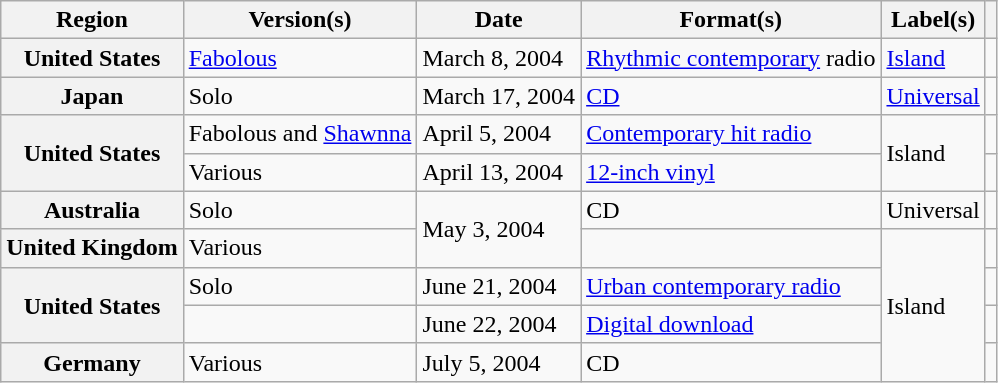<table class="wikitable plainrowheaders">
<tr>
<th scope="col">Region</th>
<th scope="col">Version(s)</th>
<th scope="col">Date</th>
<th scope="col">Format(s)</th>
<th scope="col">Label(s)</th>
<th scope="col"></th>
</tr>
<tr>
<th scope="row">United States</th>
<td><a href='#'>Fabolous</a></td>
<td>March 8, 2004</td>
<td><a href='#'>Rhythmic contemporary</a> radio</td>
<td><a href='#'>Island</a></td>
<td align="center"></td>
</tr>
<tr>
<th scope="row">Japan</th>
<td>Solo</td>
<td>March 17, 2004</td>
<td><a href='#'>CD</a></td>
<td><a href='#'>Universal</a></td>
<td align="center"></td>
</tr>
<tr>
<th scope="row" rowspan="2">United States</th>
<td>Fabolous and <a href='#'>Shawnna</a></td>
<td>April 5, 2004</td>
<td><a href='#'>Contemporary hit radio</a></td>
<td rowspan="2">Island</td>
<td align="center"></td>
</tr>
<tr>
<td>Various</td>
<td>April 13, 2004</td>
<td><a href='#'>12-inch vinyl</a></td>
<td align="center"></td>
</tr>
<tr>
<th scope="row">Australia</th>
<td>Solo</td>
<td rowspan="2">May 3, 2004</td>
<td>CD</td>
<td>Universal</td>
<td align="center"></td>
</tr>
<tr>
<th scope="row">United Kingdom</th>
<td>Various</td>
<td></td>
<td rowspan="4">Island</td>
<td align="center"></td>
</tr>
<tr>
<th scope="row" rowspan="2">United States</th>
<td>Solo</td>
<td>June 21, 2004</td>
<td><a href='#'>Urban contemporary radio</a></td>
<td align="center"></td>
</tr>
<tr>
<td></td>
<td>June 22, 2004</td>
<td><a href='#'>Digital download</a></td>
<td align="center"></td>
</tr>
<tr>
<th scope="row">Germany</th>
<td>Various</td>
<td>July 5, 2004</td>
<td>CD</td>
<td align="center"></td>
</tr>
</table>
